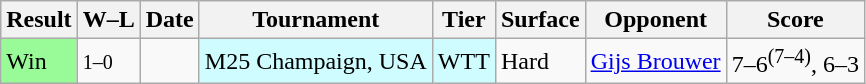<table class="wikitable">
<tr>
<th>Result</th>
<th class="unsortable">W–L</th>
<th>Date</th>
<th>Tournament</th>
<th>Tier</th>
<th>Surface</th>
<th>Opponent</th>
<th class="unsortable">Score</th>
</tr>
<tr>
<td bgcolor=98FB98>Win</td>
<td><small>1–0</small></td>
<td></td>
<td style="background:#cffcff;">M25 Champaign, USA</td>
<td style="background:#cffcff;">WTT</td>
<td>Hard</td>
<td> <a href='#'>Gijs Brouwer</a></td>
<td>7–6<sup>(7–4)</sup>, 6–3</td>
</tr>
</table>
